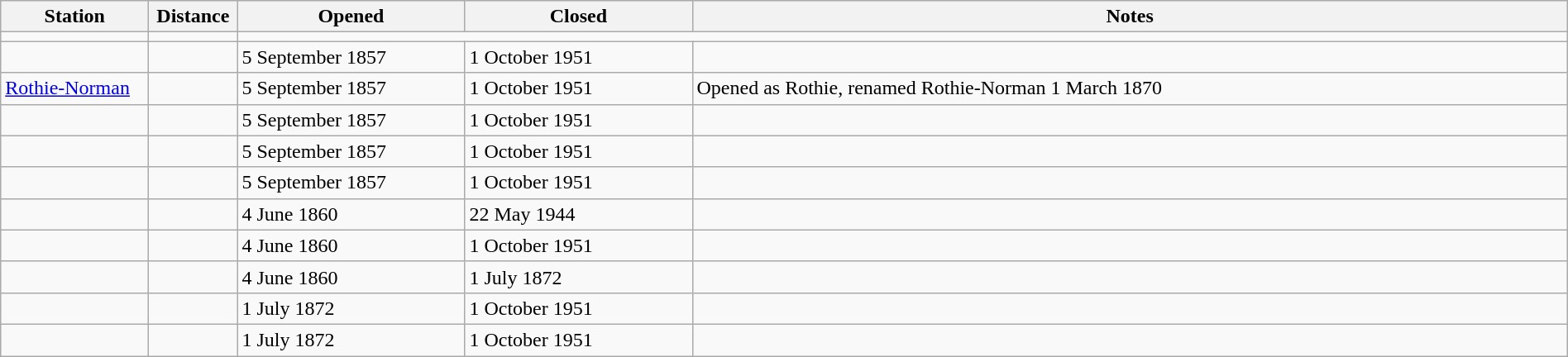<table class="wikitable" style="width:100%; margin-right:0;">
<tr>
<th scope="col" style="width:7em; text-align:center;">Station</th>
<th scope="col" style="width:4em; text-align:center;">Distance</th>
<th scope="col" style="width:11em;">Opened</th>
<th scope="col" style="width:11em;">Closed</th>
<th scope="col" class="unsortable">Notes</th>
</tr>
<tr>
<td></td>
<td></td>
<td colspan=3><strong></strong></td>
</tr>
<tr>
<td></td>
<td></td>
<td>5 September 1857</td>
<td>1 October 1951</td>
<td></td>
</tr>
<tr>
<td><a href='#'>Rothie-Norman</a></td>
<td></td>
<td>5 September 1857</td>
<td>1 October 1951</td>
<td>Opened as Rothie, renamed Rothie-Norman 1 March 1870</td>
</tr>
<tr>
<td></td>
<td></td>
<td>5 September 1857</td>
<td>1 October 1951</td>
<td></td>
</tr>
<tr>
<td></td>
<td></td>
<td>5 September 1857</td>
<td>1 October 1951</td>
<td></td>
</tr>
<tr>
<td></td>
<td></td>
<td>5 September 1857</td>
<td>1 October 1951</td>
<td></td>
</tr>
<tr>
<td></td>
<td></td>
<td>4 June 1860</td>
<td>22 May 1944</td>
<td></td>
</tr>
<tr>
<td></td>
<td></td>
<td>4 June 1860</td>
<td>1 October 1951</td>
<td></td>
</tr>
<tr>
<td></td>
<td></td>
<td>4 June 1860</td>
<td>1 July 1872</td>
<td></td>
</tr>
<tr>
<td></td>
<td></td>
<td>1 July 1872</td>
<td>1 October 1951</td>
<td></td>
</tr>
<tr>
<td></td>
<td></td>
<td>1 July 1872</td>
<td>1 October 1951</td>
<td></td>
</tr>
</table>
